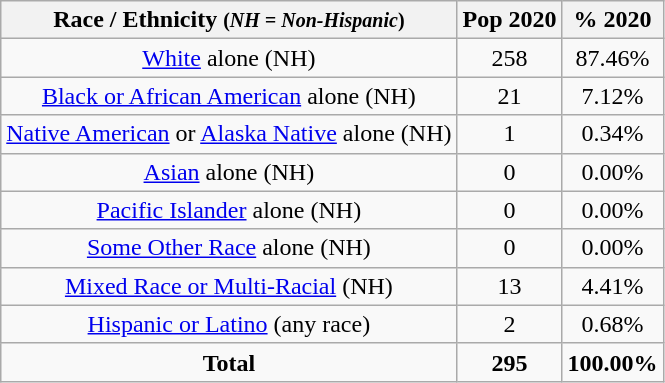<table class="wikitable" style="text-align:center;">
<tr>
<th>Race / Ethnicity <small>(<em>NH = Non-Hispanic</em>)</small></th>
<th>Pop 2020</th>
<th>% 2020</th>
</tr>
<tr>
<td><a href='#'>White</a> alone (NH)</td>
<td>258</td>
<td>87.46%</td>
</tr>
<tr>
<td><a href='#'>Black or African American</a> alone (NH)</td>
<td>21</td>
<td>7.12%</td>
</tr>
<tr>
<td><a href='#'>Native American</a> or <a href='#'>Alaska Native</a> alone (NH)</td>
<td>1</td>
<td>0.34%</td>
</tr>
<tr>
<td><a href='#'>Asian</a> alone (NH)</td>
<td>0</td>
<td>0.00%</td>
</tr>
<tr>
<td><a href='#'>Pacific Islander</a> alone (NH)</td>
<td>0</td>
<td>0.00%</td>
</tr>
<tr>
<td><a href='#'>Some Other Race</a> alone (NH)</td>
<td>0</td>
<td>0.00%</td>
</tr>
<tr>
<td><a href='#'>Mixed Race or Multi-Racial</a> (NH)</td>
<td>13</td>
<td>4.41%</td>
</tr>
<tr>
<td><a href='#'>Hispanic or Latino</a> (any race)</td>
<td>2</td>
<td>0.68%</td>
</tr>
<tr>
<td><strong>Total</strong></td>
<td><strong>295</strong></td>
<td><strong>100.00%</strong></td>
</tr>
</table>
